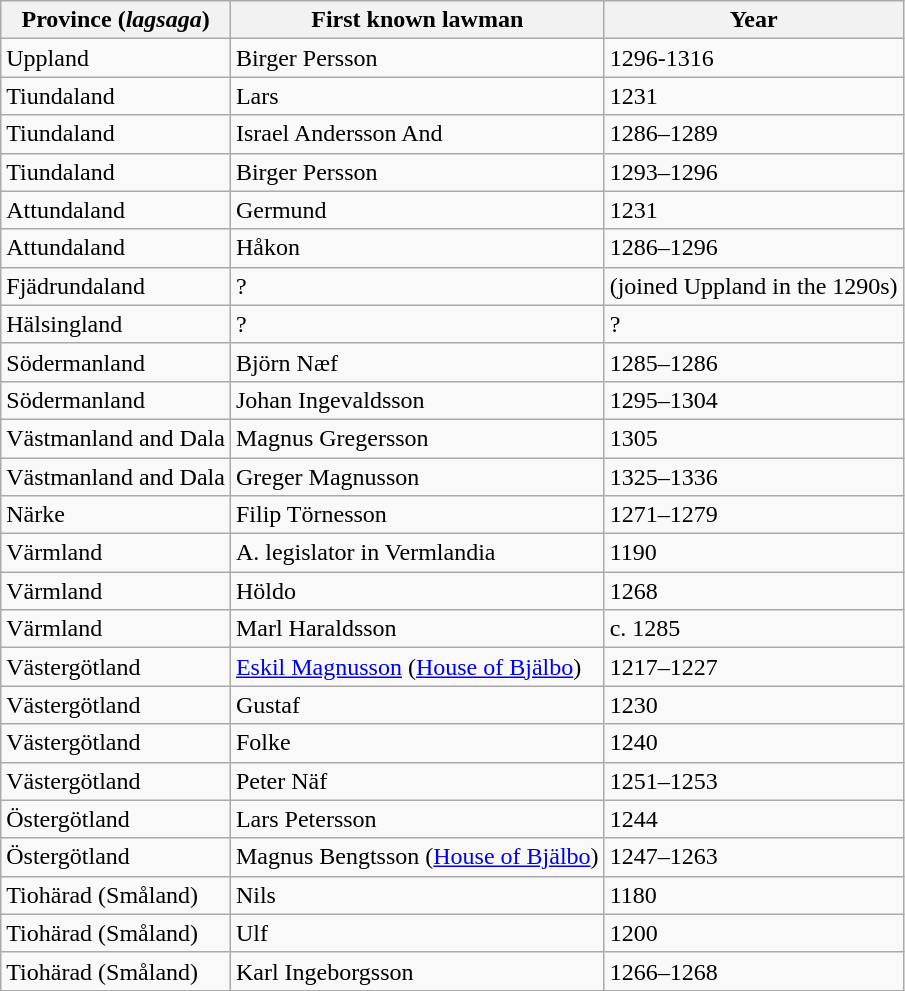<table class="wikitable">
<tr>
<th>Province (<em>lagsaga</em>)</th>
<th>First known lawman</th>
<th>Year</th>
</tr>
<tr>
<td>Uppland</td>
<td>Birger Persson</td>
<td>1296-1316</td>
</tr>
<tr>
<td>Tiundaland</td>
<td>Lars</td>
<td>1231</td>
</tr>
<tr>
<td>Tiundaland</td>
<td>Israel Andersson And</td>
<td>1286–1289</td>
</tr>
<tr>
<td>Tiundaland</td>
<td>Birger Persson</td>
<td>1293–1296</td>
</tr>
<tr>
<td>Attundaland</td>
<td>Germund</td>
<td>1231</td>
</tr>
<tr>
<td>Attundaland</td>
<td>Håkon</td>
<td>1286–1296</td>
</tr>
<tr>
<td>Fjädrundaland</td>
<td>?</td>
<td>(joined Uppland in the 1290s)</td>
</tr>
<tr>
<td>Hälsingland</td>
<td>?</td>
<td>?</td>
</tr>
<tr>
<td>Södermanland</td>
<td>Björn Næf</td>
<td>1285–1286</td>
</tr>
<tr>
<td>Södermanland</td>
<td>Johan Ingevaldsson</td>
<td>1295–1304</td>
</tr>
<tr>
<td>Västmanland and Dala</td>
<td>Magnus Gregersson</td>
<td>1305</td>
</tr>
<tr>
<td>Västmanland and Dala</td>
<td>Greger Magnusson</td>
<td>1325–1336</td>
</tr>
<tr>
<td>Närke</td>
<td>Filip Törnesson</td>
<td>1271–1279</td>
</tr>
<tr>
<td>Värmland</td>
<td>A. legislator in Vermlandia</td>
<td>1190</td>
</tr>
<tr>
<td>Värmland</td>
<td>Höldo</td>
<td>1268</td>
</tr>
<tr>
<td>Värmland</td>
<td>Marl Haraldsson</td>
<td>c. 1285</td>
</tr>
<tr>
<td>Västergötland</td>
<td><a href='#'>Eskil Magnusson</a> (<a href='#'>House of Bjälbo</a>)</td>
<td>1217–1227</td>
</tr>
<tr>
<td>Västergötland</td>
<td>Gustaf</td>
<td>1230</td>
</tr>
<tr>
<td>Västergötland</td>
<td>Folke</td>
<td>1240</td>
</tr>
<tr>
<td>Västergötland</td>
<td>Peter Näf</td>
<td>1251–1253</td>
</tr>
<tr>
<td>Östergötland</td>
<td>Lars Petersson</td>
<td>1244</td>
</tr>
<tr>
<td>Östergötland</td>
<td>Magnus Bengtsson (<a href='#'>House of Bjälbo</a>)</td>
<td>1247–1263</td>
</tr>
<tr>
<td>Tiohärad (Småland)</td>
<td>Nils</td>
<td>1180</td>
</tr>
<tr>
<td>Tiohärad (Småland)</td>
<td>Ulf</td>
<td>1200</td>
</tr>
<tr>
<td>Tiohärad (Småland)</td>
<td>Karl Ingeborgsson</td>
<td>1266–1268</td>
</tr>
</table>
